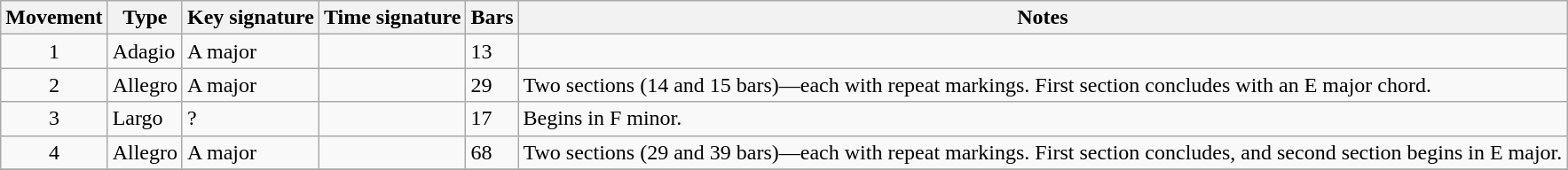<table class="wikitable" border="1">
<tr>
<th bgcolor=ececec>Movement</th>
<th bgcolor=ececec>Type</th>
<th bgcolor=ececec>Key signature</th>
<th bgcolor=ececec>Time signature</th>
<th bgcolor=ececec>Bars</th>
<th bgcolor=ececec>Notes</th>
</tr>
<tr>
<td align=center>1</td>
<td>Adagio</td>
<td>A major</td>
<td></td>
<td>13</td>
<td></td>
</tr>
<tr>
<td align=center>2</td>
<td>Allegro</td>
<td>A major</td>
<td></td>
<td>29</td>
<td>Two sections (14 and 15 bars)—each with repeat markings. First section concludes with an E major chord.</td>
</tr>
<tr>
<td align=center>3</td>
<td>Largo</td>
<td>?</td>
<td></td>
<td>17</td>
<td>Begins in F minor.</td>
</tr>
<tr>
<td align=center>4</td>
<td>Allegro</td>
<td>A major</td>
<td></td>
<td>68</td>
<td>Two sections (29 and 39 bars)—each with repeat markings. First section concludes, and second section begins in E major.</td>
</tr>
<tr>
</tr>
</table>
